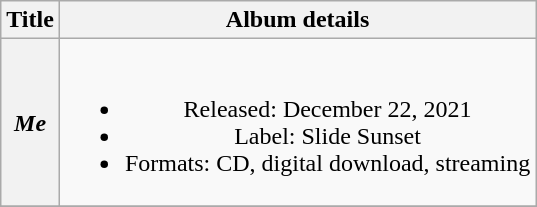<table class="wikitable plainrowheaders" style="text-align:center;">
<tr>
<th rowspan="1">Title</th>
<th rowspan="1">Album details</th>
</tr>
<tr>
<th scope="row"><em>Me</em></th>
<td><br><ul><li>Released: December 22, 2021</li><li>Label: Slide Sunset</li><li>Formats: CD, digital download, streaming</li></ul></td>
</tr>
<tr>
</tr>
</table>
